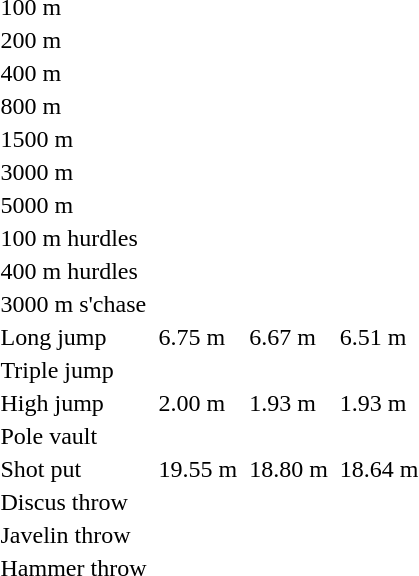<table>
<tr>
<td>100 m</td>
<td></td>
<td></td>
<td></td>
<td></td>
<td></td>
<td></td>
</tr>
<tr>
<td>200 m</td>
<td></td>
<td></td>
<td></td>
<td></td>
<td></td>
<td></td>
</tr>
<tr>
<td>400 m</td>
<td></td>
<td></td>
<td></td>
<td></td>
<td></td>
<td></td>
</tr>
<tr>
<td>800 m</td>
<td></td>
<td></td>
<td></td>
<td></td>
<td></td>
<td></td>
</tr>
<tr>
<td>1500 m</td>
<td></td>
<td></td>
<td></td>
<td></td>
<td></td>
<td></td>
</tr>
<tr>
<td>3000 m</td>
<td></td>
<td></td>
<td></td>
<td></td>
<td></td>
<td></td>
</tr>
<tr>
<td>5000 m</td>
<td></td>
<td></td>
<td></td>
<td></td>
<td></td>
<td></td>
</tr>
<tr>
<td>100 m hurdles</td>
<td></td>
<td></td>
<td></td>
<td></td>
<td></td>
<td></td>
</tr>
<tr>
<td>400 m hurdles</td>
<td></td>
<td></td>
<td></td>
<td></td>
<td></td>
<td></td>
</tr>
<tr>
<td>3000 m s'chase</td>
<td></td>
<td></td>
<td></td>
<td></td>
<td></td>
<td></td>
</tr>
<tr>
<td>Long jump</td>
<td></td>
<td>6.75 m</td>
<td></td>
<td>6.67 m</td>
<td></td>
<td>6.51 m</td>
</tr>
<tr>
<td>Triple jump</td>
<td></td>
<td></td>
<td></td>
<td></td>
<td></td>
<td></td>
</tr>
<tr>
<td>High jump</td>
<td></td>
<td>2.00 m</td>
<td></td>
<td>1.93 m</td>
<td></td>
<td>1.93 m</td>
</tr>
<tr>
<td>Pole vault</td>
<td></td>
<td></td>
<td></td>
<td></td>
<td></td>
<td></td>
</tr>
<tr>
<td>Shot put</td>
<td></td>
<td>19.55 m</td>
<td></td>
<td>18.80 m</td>
<td></td>
<td>18.64 m</td>
</tr>
<tr>
<td>Discus throw</td>
<td></td>
<td></td>
<td></td>
<td></td>
<td></td>
<td></td>
</tr>
<tr>
<td>Javelin throw</td>
<td></td>
<td></td>
<td></td>
<td></td>
<td></td>
<td></td>
</tr>
<tr>
<td>Hammer throw</td>
<td></td>
<td></td>
<td></td>
<td></td>
<td></td>
<td></td>
</tr>
</table>
